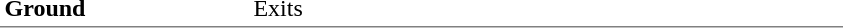<table table border=0 cellspacing=0 cellpadding=3>
<tr>
<td style="border-bottom:solid 1px gray;" width=50 rowspan=10 valign=top><strong>Ground</strong></td>
</tr>
<tr>
<td style="border-bottom:solid 1px gray;" width=100 rowspan=2 valign=top></td>
<td style="border-bottom:solid 1px gray;" width=390 rowspan=2 valign=top>Exits</td>
</tr>
</table>
